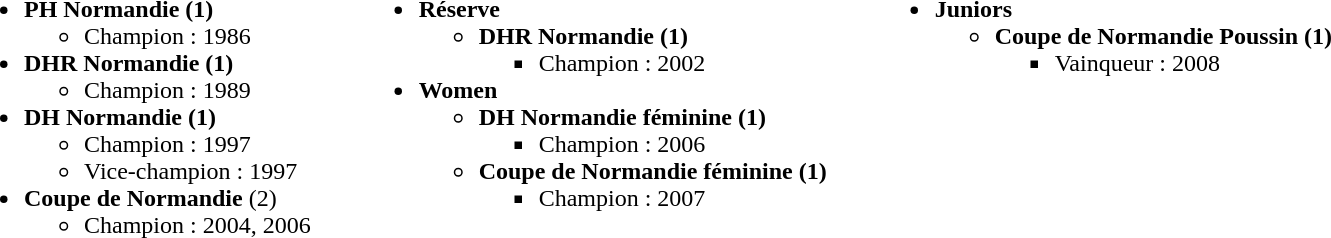<table border="0" cellpadding="2">
<tr valign="top">
<td><br><ul><li><strong>PH Normandie</strong> <strong>(1)</strong><ul><li>Champion : 1986</li></ul></li><li><strong>DHR Normandie</strong> <strong>(1)</strong><ul><li>Champion : 1989</li></ul></li><li><strong>DH Normandie</strong> <strong>(1)</strong><ul><li>Champion : 1997</li><li>Vice-champion : 1997</li></ul></li><li><strong>Coupe de Normandie</strong> (2)<ul><li>Champion : 2004, 2006</li></ul></li></ul></td>
<td width="20"> </td>
<td valign="top"><br><ul><li><strong>Réserve</strong><ul><li><strong>DHR Normandie</strong> <strong>(1)</strong><ul><li>Champion : 2002</li></ul></li></ul></li><li><strong>Women</strong><ul><li><strong>DH Normandie féminine</strong> <strong>(1)</strong><ul><li>Champion : 2006</li></ul></li><li><strong>Coupe de Normandie féminine</strong> <strong>(1)</strong><ul><li>Champion : 2007</li></ul></li></ul></li></ul></td>
<td width="20"> </td>
<td valign="top"><br><ul><li><strong>Juniors</strong><ul><li><strong>Coupe de Normandie Poussin</strong> <strong>(1)</strong><ul><li>Vainqueur : 2008</li></ul></li></ul></li></ul></td>
</tr>
</table>
